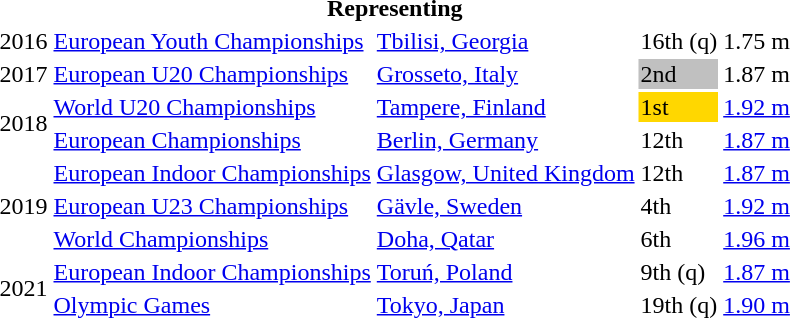<table>
<tr>
<th colspan="6">Representing </th>
</tr>
<tr>
<td>2016</td>
<td><a href='#'>European Youth Championships</a></td>
<td><a href='#'>Tbilisi, Georgia</a></td>
<td>16th (q)</td>
<td>1.75 m</td>
</tr>
<tr>
<td>2017</td>
<td><a href='#'>European U20 Championships</a></td>
<td><a href='#'>Grosseto, Italy</a></td>
<td bgcolor=silver>2nd</td>
<td>1.87 m</td>
</tr>
<tr>
<td rowspan=2>2018</td>
<td><a href='#'>World U20 Championships</a></td>
<td><a href='#'>Tampere, Finland</a></td>
<td bgcolor=gold>1st</td>
<td><a href='#'>1.92 m</a></td>
</tr>
<tr>
<td><a href='#'>European Championships</a></td>
<td><a href='#'>Berlin, Germany</a></td>
<td>12th</td>
<td><a href='#'>1.87 m</a></td>
</tr>
<tr>
<td rowspan=3>2019</td>
<td><a href='#'>European Indoor Championships</a></td>
<td><a href='#'>Glasgow, United Kingdom</a></td>
<td>12th</td>
<td><a href='#'>1.87 m</a></td>
</tr>
<tr>
<td><a href='#'>European U23 Championships</a></td>
<td><a href='#'>Gävle, Sweden</a></td>
<td>4th</td>
<td><a href='#'>1.92 m</a></td>
</tr>
<tr>
<td><a href='#'>World Championships</a></td>
<td><a href='#'>Doha, Qatar</a></td>
<td>6th</td>
<td><a href='#'>1.96 m</a></td>
</tr>
<tr>
<td rowspan=2>2021</td>
<td><a href='#'>European Indoor Championships</a></td>
<td><a href='#'>Toruń, Poland</a></td>
<td>9th (q)</td>
<td><a href='#'>1.87 m</a></td>
</tr>
<tr>
<td><a href='#'>Olympic Games</a></td>
<td><a href='#'>Tokyo, Japan</a></td>
<td>19th (q)</td>
<td><a href='#'>1.90 m</a></td>
</tr>
</table>
